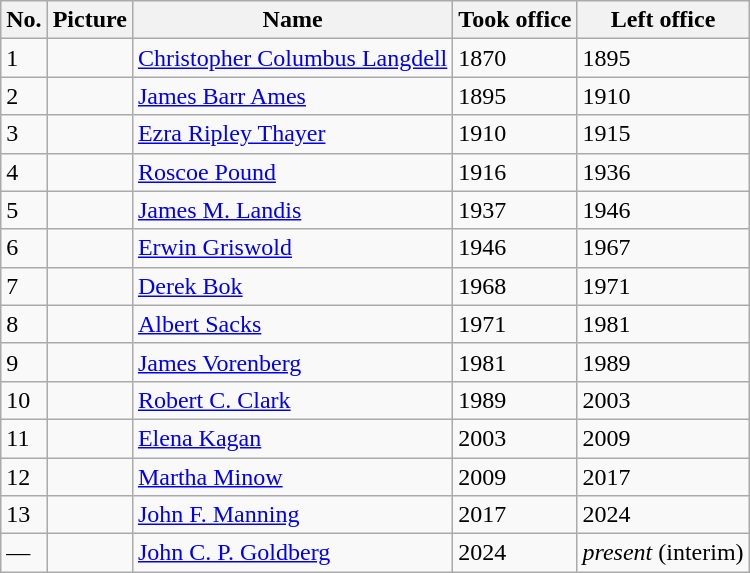<table class="wikitable">
<tr>
<th>No.</th>
<th>Picture</th>
<th>Name</th>
<th>Took office</th>
<th>Left office</th>
</tr>
<tr>
<td>1</td>
<td></td>
<td><a href='#'>Christopher Columbus Langdell</a></td>
<td>1870</td>
<td>1895</td>
</tr>
<tr>
<td>2</td>
<td></td>
<td><a href='#'>James Barr Ames</a></td>
<td>1895</td>
<td>1910</td>
</tr>
<tr>
<td>3</td>
<td></td>
<td><a href='#'>Ezra Ripley Thayer</a></td>
<td>1910</td>
<td>1915</td>
</tr>
<tr>
<td>4</td>
<td></td>
<td><a href='#'>Roscoe Pound</a></td>
<td>1916</td>
<td>1936</td>
</tr>
<tr>
<td>5</td>
<td></td>
<td><a href='#'>James M. Landis</a></td>
<td>1937</td>
<td>1946</td>
</tr>
<tr>
<td>6</td>
<td></td>
<td><a href='#'>Erwin Griswold</a></td>
<td>1946</td>
<td>1967</td>
</tr>
<tr>
<td>7</td>
<td></td>
<td><a href='#'>Derek Bok</a></td>
<td>1968</td>
<td>1971</td>
</tr>
<tr>
<td>8</td>
<td></td>
<td><a href='#'>Albert Sacks</a></td>
<td>1971</td>
<td>1981</td>
</tr>
<tr>
<td>9</td>
<td></td>
<td><a href='#'>James Vorenberg</a></td>
<td>1981</td>
<td>1989</td>
</tr>
<tr>
<td>10</td>
<td></td>
<td><a href='#'>Robert C. Clark</a></td>
<td>1989</td>
<td>2003</td>
</tr>
<tr>
<td>11</td>
<td></td>
<td><a href='#'>Elena Kagan</a></td>
<td>2003</td>
<td>2009</td>
</tr>
<tr>
<td>12</td>
<td></td>
<td><a href='#'>Martha Minow</a></td>
<td>2009</td>
<td>2017</td>
</tr>
<tr>
<td>13</td>
<td></td>
<td><a href='#'>John F. Manning</a></td>
<td>2017</td>
<td>2024</td>
</tr>
<tr>
<td>—</td>
<td></td>
<td><a href='#'>John C. P. Goldberg</a></td>
<td>2024</td>
<td><em>present</em> (interim)</td>
</tr>
</table>
